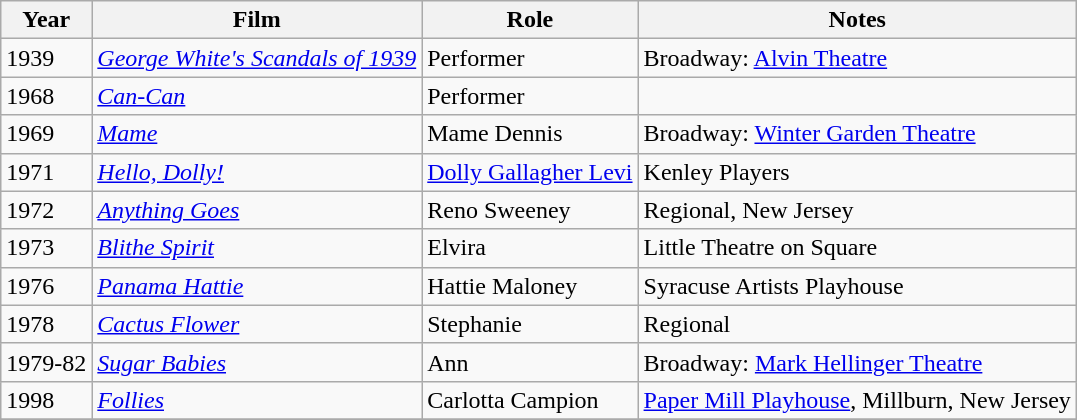<table class="wikitable">
<tr>
<th>Year</th>
<th>Film</th>
<th>Role</th>
<th>Notes</th>
</tr>
<tr>
<td>1939</td>
<td><em><a href='#'>George White's Scandals of 1939</a></em></td>
<td>Performer</td>
<td>Broadway: <a href='#'>Alvin Theatre</a></td>
</tr>
<tr>
<td>1968</td>
<td><em><a href='#'>Can-Can</a></em></td>
<td>Performer</td>
<td></td>
</tr>
<tr>
<td>1969</td>
<td><em><a href='#'>Mame</a></em></td>
<td>Mame Dennis</td>
<td>Broadway: <a href='#'>Winter Garden Theatre</a></td>
</tr>
<tr>
<td>1971</td>
<td><em><a href='#'>Hello, Dolly!</a></em></td>
<td><a href='#'>Dolly Gallagher Levi</a></td>
<td>Kenley Players</td>
</tr>
<tr>
<td>1972</td>
<td><em><a href='#'>Anything Goes</a></em></td>
<td>Reno Sweeney</td>
<td>Regional, New Jersey</td>
</tr>
<tr>
<td>1973</td>
<td><em><a href='#'>Blithe Spirit</a></em></td>
<td>Elvira</td>
<td>Little Theatre on Square</td>
</tr>
<tr>
<td>1976</td>
<td><em><a href='#'>Panama Hattie</a></em></td>
<td>Hattie Maloney</td>
<td>Syracuse Artists Playhouse</td>
</tr>
<tr>
<td>1978</td>
<td><em><a href='#'>Cactus Flower</a></em></td>
<td>Stephanie</td>
<td>Regional</td>
</tr>
<tr>
<td>1979-82</td>
<td><em><a href='#'>Sugar Babies</a></em></td>
<td>Ann</td>
<td>Broadway: <a href='#'>Mark Hellinger Theatre</a></td>
</tr>
<tr>
<td>1998</td>
<td><em><a href='#'>Follies</a></em></td>
<td>Carlotta Campion</td>
<td><a href='#'>Paper Mill Playhouse</a>, Millburn, New Jersey</td>
</tr>
<tr>
</tr>
</table>
